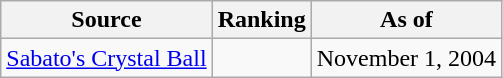<table class="wikitable" style="text-align:center">
<tr>
<th>Source</th>
<th>Ranking</th>
<th>As of</th>
</tr>
<tr>
<td align=left><a href='#'>Sabato's Crystal Ball</a></td>
<td></td>
<td>November 1, 2004</td>
</tr>
</table>
